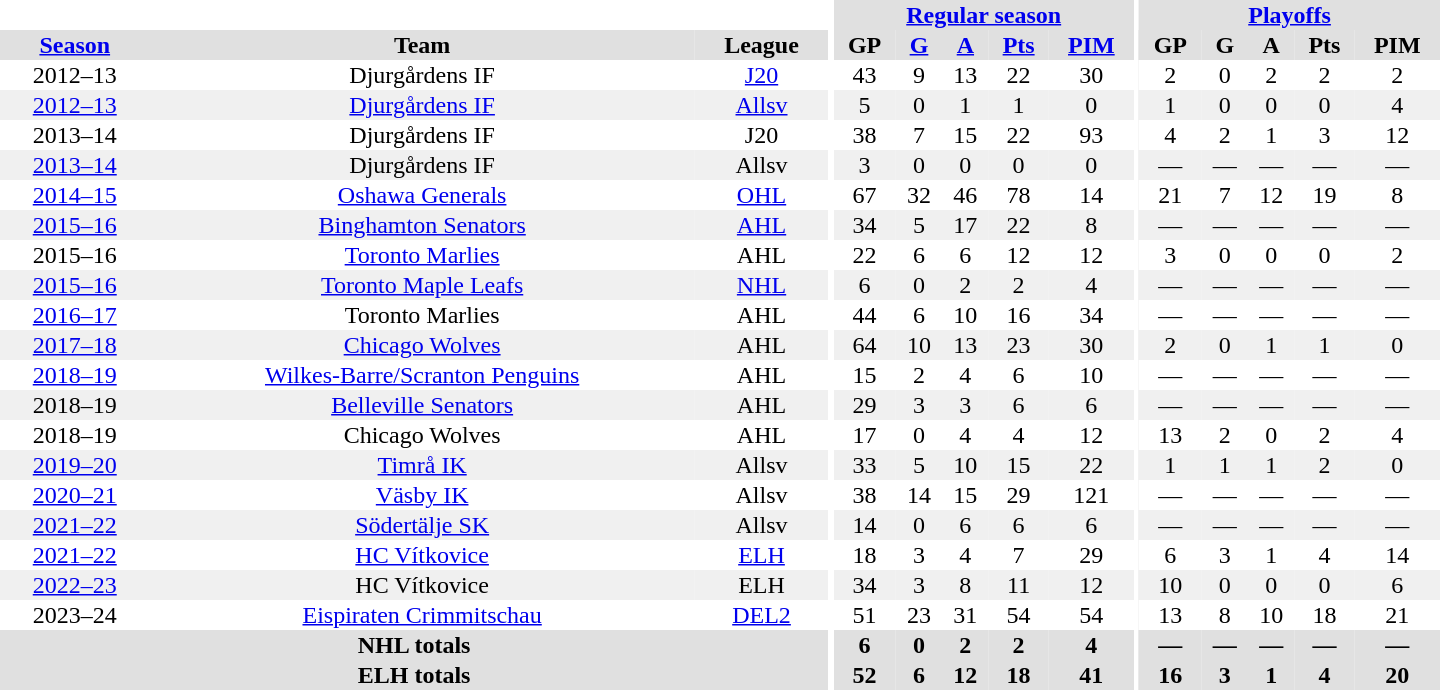<table border="0" cellpadding="1" cellspacing="0" style="text-align:center; width:60em">
<tr bgcolor="#e0e0e0">
<th colspan="3" bgcolor="#ffffff"></th>
<th rowspan="99" bgcolor="#ffffff"></th>
<th colspan="5"><a href='#'>Regular season</a></th>
<th rowspan="99" bgcolor="#ffffff"></th>
<th colspan="5"><a href='#'>Playoffs</a></th>
</tr>
<tr bgcolor="#e0e0e0">
<th><a href='#'>Season</a></th>
<th>Team</th>
<th>League</th>
<th>GP</th>
<th><a href='#'>G</a></th>
<th><a href='#'>A</a></th>
<th><a href='#'>Pts</a></th>
<th><a href='#'>PIM</a></th>
<th>GP</th>
<th>G</th>
<th>A</th>
<th>Pts</th>
<th>PIM</th>
</tr>
<tr>
<td>2012–13</td>
<td>Djurgårdens IF</td>
<td><a href='#'>J20</a></td>
<td>43</td>
<td>9</td>
<td>13</td>
<td>22</td>
<td>30</td>
<td>2</td>
<td>0</td>
<td>2</td>
<td>2</td>
<td>2</td>
</tr>
<tr bgcolor="#f0f0f0">
<td><a href='#'>2012–13</a></td>
<td><a href='#'>Djurgårdens IF</a></td>
<td><a href='#'>Allsv</a></td>
<td>5</td>
<td>0</td>
<td>1</td>
<td>1</td>
<td>0</td>
<td>1</td>
<td>0</td>
<td>0</td>
<td>0</td>
<td>4</td>
</tr>
<tr>
<td>2013–14</td>
<td>Djurgårdens IF</td>
<td>J20</td>
<td>38</td>
<td>7</td>
<td>15</td>
<td>22</td>
<td>93</td>
<td>4</td>
<td>2</td>
<td>1</td>
<td>3</td>
<td>12</td>
</tr>
<tr bgcolor="#f0f0f0">
<td><a href='#'>2013–14</a></td>
<td>Djurgårdens IF</td>
<td>Allsv</td>
<td>3</td>
<td>0</td>
<td>0</td>
<td>0</td>
<td>0</td>
<td>—</td>
<td>—</td>
<td>—</td>
<td>—</td>
<td>—</td>
</tr>
<tr>
<td><a href='#'>2014–15</a></td>
<td><a href='#'>Oshawa Generals</a></td>
<td><a href='#'>OHL</a></td>
<td>67</td>
<td>32</td>
<td>46</td>
<td>78</td>
<td>14</td>
<td>21</td>
<td>7</td>
<td>12</td>
<td>19</td>
<td>8</td>
</tr>
<tr bgcolor="#f0f0f0">
<td><a href='#'>2015–16</a></td>
<td><a href='#'>Binghamton Senators</a></td>
<td><a href='#'>AHL</a></td>
<td>34</td>
<td>5</td>
<td>17</td>
<td>22</td>
<td>8</td>
<td>—</td>
<td>—</td>
<td>—</td>
<td>—</td>
<td>—</td>
</tr>
<tr>
<td>2015–16</td>
<td><a href='#'>Toronto Marlies</a></td>
<td>AHL</td>
<td>22</td>
<td>6</td>
<td>6</td>
<td>12</td>
<td>12</td>
<td>3</td>
<td>0</td>
<td>0</td>
<td>0</td>
<td>2</td>
</tr>
<tr ALIGN="center" bgcolor="#f0f0f0">
<td><a href='#'>2015–16</a></td>
<td><a href='#'>Toronto Maple Leafs</a></td>
<td><a href='#'>NHL</a></td>
<td>6</td>
<td>0</td>
<td>2</td>
<td>2</td>
<td>4</td>
<td>—</td>
<td>—</td>
<td>—</td>
<td>—</td>
<td>—</td>
</tr>
<tr ALIGN="center">
<td><a href='#'>2016–17</a></td>
<td>Toronto Marlies</td>
<td>AHL</td>
<td>44</td>
<td>6</td>
<td>10</td>
<td>16</td>
<td>34</td>
<td>—</td>
<td>—</td>
<td>—</td>
<td>—</td>
<td>—</td>
</tr>
<tr ALIGN="center" bgcolor="#f0f0f0">
<td><a href='#'>2017–18</a></td>
<td><a href='#'>Chicago Wolves</a></td>
<td>AHL</td>
<td>64</td>
<td>10</td>
<td>13</td>
<td>23</td>
<td>30</td>
<td>2</td>
<td>0</td>
<td>1</td>
<td>1</td>
<td>0</td>
</tr>
<tr ALIGN="center">
<td><a href='#'>2018–19</a></td>
<td><a href='#'>Wilkes-Barre/Scranton Penguins</a></td>
<td>AHL</td>
<td>15</td>
<td>2</td>
<td>4</td>
<td>6</td>
<td>10</td>
<td>—</td>
<td>—</td>
<td>—</td>
<td>—</td>
<td>—</td>
</tr>
<tr ALIGN="center" bgcolor="#f0f0f0">
<td>2018–19</td>
<td><a href='#'>Belleville Senators</a></td>
<td>AHL</td>
<td>29</td>
<td>3</td>
<td>3</td>
<td>6</td>
<td>6</td>
<td>—</td>
<td>—</td>
<td>—</td>
<td>—</td>
<td>—</td>
</tr>
<tr ALIGN="center">
<td>2018–19</td>
<td>Chicago Wolves</td>
<td>AHL</td>
<td>17</td>
<td>0</td>
<td>4</td>
<td>4</td>
<td>12</td>
<td>13</td>
<td>2</td>
<td>0</td>
<td>2</td>
<td>4</td>
</tr>
<tr bgcolor="#f0f0f0">
<td><a href='#'>2019–20</a></td>
<td><a href='#'>Timrå IK</a></td>
<td>Allsv</td>
<td>33</td>
<td>5</td>
<td>10</td>
<td>15</td>
<td>22</td>
<td>1</td>
<td>1</td>
<td>1</td>
<td>2</td>
<td>0</td>
</tr>
<tr>
<td><a href='#'>2020–21</a></td>
<td><a href='#'>Väsby IK</a></td>
<td>Allsv</td>
<td>38</td>
<td>14</td>
<td>15</td>
<td>29</td>
<td>121</td>
<td>—</td>
<td>—</td>
<td>—</td>
<td>—</td>
<td>—</td>
</tr>
<tr ALIGN="center" bgcolor="#f0f0f0">
<td><a href='#'>2021–22</a></td>
<td><a href='#'>Södertälje SK</a></td>
<td>Allsv</td>
<td>14</td>
<td>0</td>
<td>6</td>
<td>6</td>
<td>6</td>
<td>—</td>
<td>—</td>
<td>—</td>
<td>—</td>
<td>—</td>
</tr>
<tr ALIGN="center">
<td><a href='#'>2021–22</a></td>
<td><a href='#'>HC Vítkovice</a></td>
<td><a href='#'>ELH</a></td>
<td>18</td>
<td>3</td>
<td>4</td>
<td>7</td>
<td>29</td>
<td>6</td>
<td>3</td>
<td>1</td>
<td>4</td>
<td>14</td>
</tr>
<tr ALIGN="center"  bgcolor="#f0f0f0">
<td><a href='#'>2022–23</a></td>
<td>HC Vítkovice</td>
<td>ELH</td>
<td>34</td>
<td>3</td>
<td>8</td>
<td>11</td>
<td>12</td>
<td>10</td>
<td>0</td>
<td>0</td>
<td>0</td>
<td>6</td>
</tr>
<tr ALIGN="center">
<td 2023–24 DEL2 season>2023–24</td>
<td><a href='#'>Eispiraten Crimmitschau</a></td>
<td><a href='#'>DEL2</a></td>
<td>51</td>
<td>23</td>
<td>31</td>
<td>54</td>
<td>54</td>
<td>13</td>
<td>8</td>
<td>10</td>
<td>18</td>
<td>21</td>
</tr>
<tr bgcolor="#e0e0e0">
<th colspan="3">NHL totals</th>
<th>6</th>
<th>0</th>
<th>2</th>
<th>2</th>
<th>4</th>
<th>—</th>
<th>—</th>
<th>—</th>
<th>—</th>
<th>—</th>
</tr>
<tr bgcolor="#e0e0e0">
<th colspan="3">ELH totals</th>
<th>52</th>
<th>6</th>
<th>12</th>
<th>18</th>
<th>41</th>
<th>16</th>
<th>3</th>
<th>1</th>
<th>4</th>
<th>20</th>
</tr>
</table>
